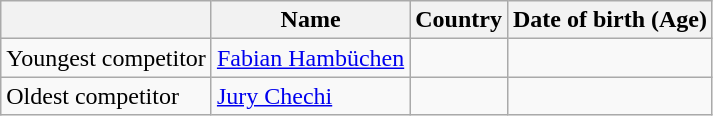<table class="wikitable sortable">
<tr>
<th></th>
<th>Name</th>
<th>Country</th>
<th>Date of birth (Age)</th>
</tr>
<tr>
<td>Youngest competitor</td>
<td><a href='#'>Fabian Hambüchen</a></td>
<td></td>
<td></td>
</tr>
<tr>
<td>Oldest competitor</td>
<td><a href='#'>Jury Chechi</a></td>
<td></td>
<td></td>
</tr>
</table>
